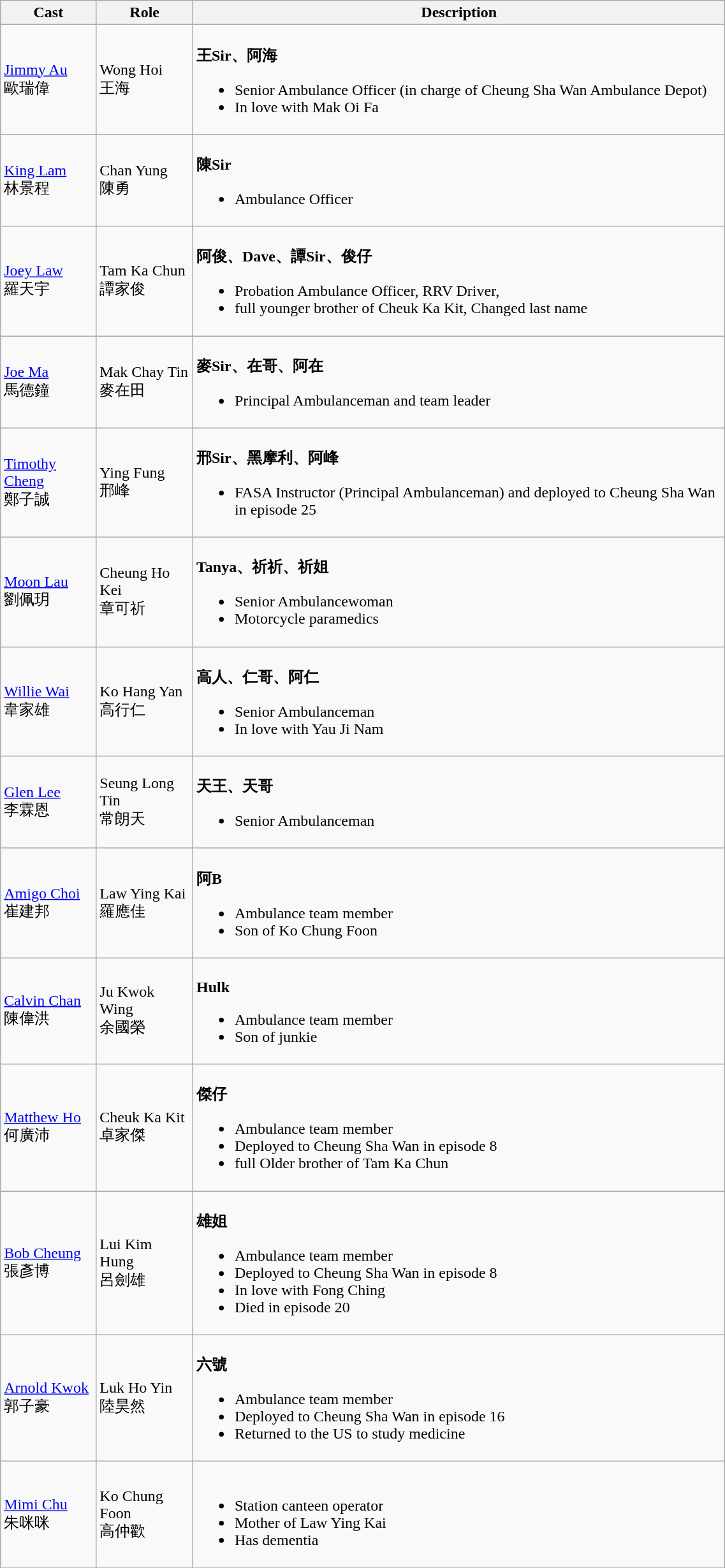<table class="wikitable" width="60%">
<tr>
<th>Cast</th>
<th>Role</th>
<th>Description</th>
</tr>
<tr>
<td><a href='#'>Jimmy Au</a> <br> 歐瑞偉</td>
<td>Wong Hoi <br> 王海</td>
<td><br><strong>王Sir、阿海</strong><ul><li>Senior Ambulance Officer (in charge of Cheung Sha Wan Ambulance Depot)</li><li>In love with Mak Oi Fa</li></ul></td>
</tr>
<tr>
<td><a href='#'>King Lam</a> <br> 林景程</td>
<td>Chan Yung <br> 陳勇</td>
<td><br><strong>陳Sir</strong><ul><li>Ambulance Officer</li></ul></td>
</tr>
<tr>
<td><a href='#'>Joey Law</a> <br> 羅天宇</td>
<td>Tam Ka Chun <br> 譚家俊</td>
<td><br><strong>阿俊、Dave、譚Sir、俊仔</strong><ul><li>Probation Ambulance Officer, RRV Driver,</li><li>full younger brother of Cheuk Ka Kit, Changed last name</li></ul></td>
</tr>
<tr>
<td><a href='#'>Joe Ma</a> <br> 馬德鐘</td>
<td>Mak Chay Tin <br> 麥在田</td>
<td><br><strong>麥Sir、在哥、阿在</strong><ul><li>Principal Ambulanceman and team leader</li></ul></td>
</tr>
<tr>
<td><a href='#'>Timothy Cheng</a> <br> 鄭子誠</td>
<td>Ying Fung <br> 邢峰</td>
<td><br><strong>邢Sir、黑摩利、阿峰</strong><ul><li>FASA Instructor (Principal Ambulanceman) and deployed to Cheung Sha Wan in episode 25</li></ul></td>
</tr>
<tr>
<td><a href='#'>Moon Lau</a> <br> 劉佩玥</td>
<td>Cheung Ho Kei <br> 章可祈</td>
<td><br><strong>Tanya、祈祈、祈姐</strong><ul><li>Senior Ambulancewoman</li><li>Motorcycle paramedics</li></ul></td>
</tr>
<tr>
<td><a href='#'>Willie Wai</a> <br> 韋家雄</td>
<td>Ko Hang Yan <br> 高行仁</td>
<td><br><strong>高人、仁哥、阿仁</strong><ul><li>Senior Ambulanceman</li><li>In love with Yau Ji Nam</li></ul></td>
</tr>
<tr>
<td><a href='#'>Glen Lee</a><br> 李霖恩</td>
<td>Seung Long Tin <br> 常朗天</td>
<td><br><strong>天王、天哥</strong><ul><li>Senior Ambulanceman</li></ul></td>
</tr>
<tr>
<td><a href='#'>Amigo Choi</a> <br> 崔建邦</td>
<td>Law Ying Kai <br> 羅應佳</td>
<td><br><strong>阿B</strong><ul><li>Ambulance team member</li><li>Son of Ko Chung Foon</li></ul></td>
</tr>
<tr>
<td><a href='#'>Calvin Chan</a> <br> 陳偉洪</td>
<td>Ju Kwok Wing <br> 余國榮</td>
<td><br><strong>Hulk</strong><ul><li>Ambulance team member</li><li>Son of junkie</li></ul></td>
</tr>
<tr>
<td><a href='#'>Matthew Ho</a> <br> 何廣沛</td>
<td>Cheuk Ka Kit <br> 卓家傑</td>
<td><br><strong>傑仔</strong><ul><li>Ambulance team member</li><li>Deployed to Cheung Sha Wan in episode 8</li><li>full Older brother of Tam Ka Chun</li></ul></td>
</tr>
<tr>
<td><a href='#'>Bob Cheung</a> <br> 張彥博</td>
<td>Lui Kim Hung <br> 呂劍雄</td>
<td><br><strong>雄姐</strong><ul><li>Ambulance team member</li><li>Deployed to Cheung Sha Wan in episode 8</li><li>In love with Fong Ching</li><li>Died in episode 20</li></ul></td>
</tr>
<tr>
<td><a href='#'>Arnold Kwok</a> <br> 郭子豪</td>
<td>Luk Ho Yin <br> 陸昊然</td>
<td><br><strong>六號</strong><ul><li>Ambulance team member</li><li>Deployed to Cheung Sha Wan in episode 16</li><li>Returned to the US to study medicine</li></ul></td>
</tr>
<tr>
<td><a href='#'>Mimi Chu</a> <br> 朱咪咪</td>
<td>Ko Chung Foon <br> 高仲歡</td>
<td><br><ul><li>Station canteen operator</li><li>Mother of Law Ying Kai</li><li>Has dementia</li></ul></td>
</tr>
<tr>
</tr>
</table>
